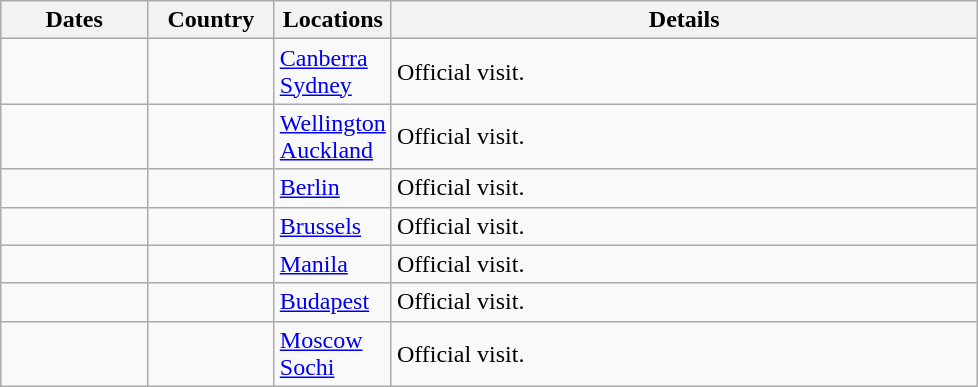<table class="wikitable sortable" border="1" style="margin: 1em auto 1em auto">
<tr>
<th style="width: 15%;">Dates</th>
<th style="width: 13%;">Country</th>
<th style="width: 12%;">Locations</th>
<th style="width: 60%;">Details</th>
</tr>
<tr>
<td></td>
<td></td>
<td><a href='#'>Canberra</a><br><a href='#'>Sydney</a></td>
<td>Official visit.</td>
</tr>
<tr>
<td></td>
<td></td>
<td><a href='#'>Wellington</a><br><a href='#'>Auckland</a></td>
<td>Official visit.</td>
</tr>
<tr>
<td></td>
<td></td>
<td><a href='#'>Berlin</a></td>
<td>Official visit.</td>
</tr>
<tr>
<td></td>
<td></td>
<td><a href='#'>Brussels</a></td>
<td>Official visit.</td>
</tr>
<tr>
<td></td>
<td></td>
<td><a href='#'>Manila</a></td>
<td>Official visit.</td>
</tr>
<tr>
<td></td>
<td></td>
<td><a href='#'>Budapest</a></td>
<td>Official visit.</td>
</tr>
<tr>
<td></td>
<td></td>
<td><a href='#'>Moscow</a><br><a href='#'>Sochi</a></td>
<td>Official visit.</td>
</tr>
</table>
